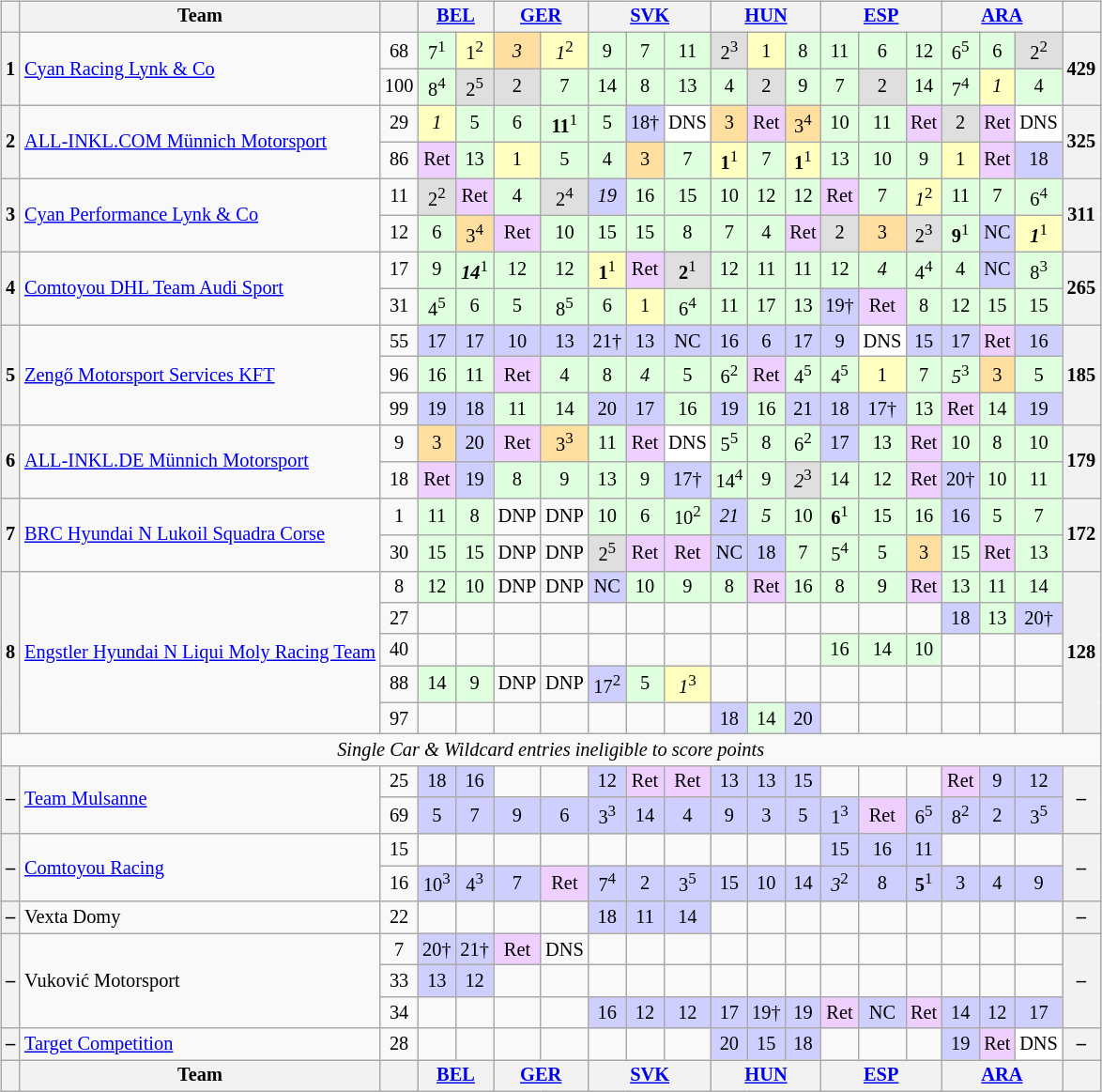<table>
<tr>
<td><br><table class="wikitable" style="font-size:85%; text-align:center">
<tr>
<th></th>
<th>Team</th>
<th></th>
<th colspan=2><a href='#'>BEL</a><br></th>
<th colspan=2><a href='#'>GER</a><br></th>
<th colspan=3><a href='#'>SVK</a><br></th>
<th colspan=3><a href='#'>HUN</a><br></th>
<th colspan=3><a href='#'>ESP</a><br></th>
<th colspan=3><a href='#'>ARA</a><br></th>
<th></th>
</tr>
<tr>
<th rowspan=2>1</th>
<td rowspan=2 align=left> <a href='#'>Cyan Racing Lynk & Co</a></td>
<td>68</td>
<td style="background:#dfffdf;">7<sup>1</sup></td>
<td style="background:#ffffbf;">1<sup>2</sup></td>
<td style="background:#ffdf9f;"><em>3</em></td>
<td style="background:#ffffbf;"><em>1</em><sup>2</sup></td>
<td style="background:#dfffdf;">9</td>
<td style="background:#dfffdf;">7</td>
<td style="background:#dfffdf;">11</td>
<td style="background:#dfdfdf;">2<sup>3</sup></td>
<td style="background:#ffffbf;">1</td>
<td style="background:#dfffdf;">8</td>
<td style="background:#dfffdf;">11</td>
<td style="background:#dfffdf;">6</td>
<td style="background:#dfffdf;">12</td>
<td style="background:#dfffdf;">6<sup>5</sup></td>
<td style="background:#dfffdf;">6</td>
<td style="background:#dfdfdf;">2<sup>2</sup></td>
<th rowspan=2>429</th>
</tr>
<tr>
<td>100</td>
<td style="background:#dfffdf;">8<sup>4</sup></td>
<td style="background:#dfdfdf;">2<sup>5</sup></td>
<td style="background:#dfdfdf;">2</td>
<td style="background:#dfffdf;">7</td>
<td style="background:#dfffdf;">14</td>
<td style="background:#dfffdf;">8</td>
<td style="background:#dfffdf;">13</td>
<td style="background:#dfffdf;">4</td>
<td style="background:#dfdfdf;">2</td>
<td style="background:#dfffdf;">9</td>
<td style="background:#dfffdf;">7</td>
<td style="background:#dfdfdf;">2</td>
<td style="background:#dfffdf;">14</td>
<td style="background:#dfffdf;">7<sup>4</sup></td>
<td style="background:#ffffbf;"><em>1</em></td>
<td style="background:#dfffdf;">4</td>
</tr>
<tr>
<th rowspan=2>2</th>
<td rowspan=2 align=left nowrap> <a href='#'>ALL-INKL.COM Münnich Motorsport</a></td>
<td>29</td>
<td style="background:#ffffbf;"><em>1</em></td>
<td style="background:#dfffdf;">5</td>
<td style="background:#dfffdf;">6</td>
<td style="background:#dfffdf;"><strong>11</strong><sup>1</sup></td>
<td style="background:#dfffdf;">5</td>
<td style="background:#cfcfff;">18†</td>
<td style="background:#ffffff;">DNS</td>
<td style="background:#ffdf9f;">3</td>
<td style="background:#efcfff;">Ret</td>
<td style="background:#ffdf9f;">3<sup>4</sup></td>
<td style="background:#dfffdf;">10</td>
<td style="background:#dfffdf;">11</td>
<td style="background:#efcfff;">Ret</td>
<td style="background:#dfdfdf;">2</td>
<td style="background:#efcfff;">Ret</td>
<td style="background:#ffffff;">DNS</td>
<th rowspan=2>325</th>
</tr>
<tr>
<td>86</td>
<td style="background:#efcfff;">Ret</td>
<td style="background:#dfffdf;">13</td>
<td style="background:#ffffbf;">1</td>
<td style="background:#dfffdf;">5</td>
<td style="background:#dfffdf;">4</td>
<td style="background:#ffdf9f;">3</td>
<td style="background:#dfffdf;">7</td>
<td style="background:#ffffbf;"><strong>1</strong><sup>1</sup></td>
<td style="background:#dfffdf;">7</td>
<td style="background:#ffffbf;"><strong>1</strong><sup>1</sup></td>
<td style="background:#dfffdf;">13</td>
<td style="background:#dfffdf;">10</td>
<td style="background:#dfffdf;">9</td>
<td style="background:#ffffbf;">1</td>
<td style="background:#efcfff;">Ret</td>
<td style="background:#cfcfff;">18</td>
</tr>
<tr>
<th rowspan=2>3</th>
<td rowspan=2 align=left> <a href='#'>Cyan Performance Lynk & Co</a></td>
<td>11</td>
<td style="background:#dfdfdf;">2<sup>2</sup></td>
<td style="background:#efcfff;">Ret</td>
<td style="background:#dfffdf;">4</td>
<td style="background:#dfdfdf;">2<sup>4</sup></td>
<td style="background:#cfcfff;"><em>19</em></td>
<td style="background:#dfffdf;">16</td>
<td style="background:#dfffdf;">15</td>
<td style="background:#dfffdf;">10</td>
<td style="background:#dfffdf;">12</td>
<td style="background:#dfffdf;">12</td>
<td style="background:#efcfff;">Ret</td>
<td style="background:#dfffdf;">7</td>
<td style="background:#ffffbf;"><em>1</em><sup>2</sup></td>
<td style="background:#dfffdf;">11</td>
<td style="background:#dfffdf;">7</td>
<td style="background:#dfffdf;">6<sup>4</sup></td>
<th rowspan=2>311</th>
</tr>
<tr>
<td>12</td>
<td style="background:#dfffdf;">6</td>
<td style="background:#ffdf9f;">3<sup>4</sup></td>
<td style="background:#efcfff;">Ret</td>
<td style="background:#dfffdf;">10</td>
<td style="background:#dfffdf;">15</td>
<td style="background:#dfffdf;">15</td>
<td style="background:#dfffdf;">8</td>
<td style="background:#dfffdf;">7</td>
<td style="background:#dfffdf;">4</td>
<td style="background:#efcfff;">Ret</td>
<td style="background:#dfdfdf;">2</td>
<td style="background:#ffdf9f;">3</td>
<td style="background:#dfdfdf;">2<sup>3</sup></td>
<td style="background:#dfffdf;"><strong>9</strong><sup>1</sup></td>
<td style="background:#cfcfff;">NC</td>
<td style="background:#ffffbf;"><strong><em>1</em></strong><sup>1</sup></td>
</tr>
<tr>
<th rowspan=2>4</th>
<td rowspan=2 align=left> <a href='#'>Comtoyou DHL Team Audi Sport</a></td>
<td>17</td>
<td style="background:#dfffdf;">9</td>
<td style="background:#dfffdf;"><strong><em>14</em></strong><sup>1</sup></td>
<td style="background:#dfffdf;">12</td>
<td style="background:#dfffdf;">12</td>
<td style="background:#ffffbf;"><strong>1</strong><sup>1</sup></td>
<td style="background:#efcfff;">Ret</td>
<td style="background:#dfdfdf;"><strong>2</strong><sup>1</sup></td>
<td style="background:#dfffdf;">12</td>
<td style="background:#dfffdf;">11</td>
<td style="background:#dfffdf;">11</td>
<td style="background:#dfffdf;">12</td>
<td style="background:#dfffdf;"><em>4</em></td>
<td style="background:#dfffdf;">4<sup>4</sup></td>
<td style="background:#dfffdf;">4</td>
<td style="background:#cfcfff;">NC</td>
<td style="background:#dfffdf;">8<sup>3</sup></td>
<th rowspan=2>265</th>
</tr>
<tr>
<td>31</td>
<td style="background:#dfffdf;">4<sup>5</sup></td>
<td style="background:#dfffdf;">6</td>
<td style="background:#dfffdf;">5</td>
<td style="background:#dfffdf;">8<sup>5</sup></td>
<td style="background:#dfffdf;">6</td>
<td style="background:#ffffbf;">1</td>
<td style="background:#dfffdf;">6<sup>4</sup></td>
<td style="background:#dfffdf;">11</td>
<td style="background:#dfffdf;">17</td>
<td style="background:#dfffdf;">13</td>
<td style="background:#cfcfff;">19†</td>
<td style="background:#efcfff;">Ret</td>
<td style="background:#dfffdf;">8</td>
<td style="background:#dfffdf;">12</td>
<td style="background:#dfffdf;">15</td>
<td style="background:#dfffdf;">15</td>
</tr>
<tr>
<th rowspan=3>5</th>
<td rowspan=3 align=left> <a href='#'>Zengő Motorsport Services KFT</a></td>
<td>55</td>
<td style="background:#cfcfff;">17</td>
<td style="background:#cfcfff;">17</td>
<td style="background:#cfcfff;">10</td>
<td style="background:#cfcfff;">13</td>
<td style="background:#cfcfff;">21†</td>
<td style="background:#cfcfff;">13</td>
<td style="background:#cfcfff;">NC</td>
<td style="background:#cfcfff;">16</td>
<td style="background:#cfcfff;">6</td>
<td style="background:#cfcfff;">17</td>
<td style="background:#cfcfff;">9</td>
<td style="background:#ffffff;">DNS</td>
<td style="background:#cfcfff;">15</td>
<td style="background:#cfcfff;">17</td>
<td style="background:#efcfff;">Ret</td>
<td style="background:#cfcfff;">16</td>
<th rowspan=3>185</th>
</tr>
<tr>
<td>96</td>
<td style="background:#dfffdf;">16</td>
<td style="background:#dfffdf;">11</td>
<td style="background:#efcfff;">Ret</td>
<td style="background:#dfffdf;">4</td>
<td style="background:#dfffdf;">8</td>
<td style="background:#dfffdf;"><em>4</em></td>
<td style="background:#dfffdf;">5</td>
<td style="background:#dfffdf;">6<sup>2</sup></td>
<td style="background:#efcfff;">Ret</td>
<td style="background:#dfffdf;">4<sup>5</sup></td>
<td style="background:#dfffdf;">4<sup>5</sup></td>
<td style="background:#ffffbf;">1</td>
<td style="background:#dfffdf;">7</td>
<td style="background:#dfffdf;"><em>5</em><sup>3</sup></td>
<td style="background:#ffdf9f;">3</td>
<td style="background:#dfffdf;">5</td>
</tr>
<tr>
<td>99</td>
<td style="background:#cfcfff;">19</td>
<td style="background:#cfcfff;">18</td>
<td style="background:#dfffdf;">11</td>
<td style="background:#dfffdf;">14</td>
<td style="background:#cfcfff;">20</td>
<td style="background:#cfcfff;">17</td>
<td style="background:#dfffdf;">16</td>
<td style="background:#cfcfff;">19</td>
<td style="background:#dfffdf;">16</td>
<td style="background:#cfcfff;">21</td>
<td style="background:#cfcfff;">18</td>
<td style="background:#cfcfff;">17†</td>
<td style="background:#dfffdf;">13</td>
<td style="background:#efcfff;">Ret</td>
<td style="background:#dfffdf;">14</td>
<td style="background:#cfcfff;">19</td>
</tr>
<tr>
<th rowspan=2>6</th>
<td rowspan=2 align=left> <a href='#'>ALL-INKL.DE Münnich Motorsport</a></td>
<td>9</td>
<td style="background:#ffdf9f;">3</td>
<td style="background:#cfcfff;">20</td>
<td style="background:#efcfff;">Ret</td>
<td style="background:#ffdf9f;">3<sup>3</sup></td>
<td style="background:#dfffdf;">11</td>
<td style="background:#efcfff;">Ret</td>
<td style="background:#ffffff;">DNS</td>
<td style="background:#dfffdf;">5<sup>5</sup></td>
<td style="background:#dfffdf;">8</td>
<td style="background:#dfffdf;">6<sup>2</sup></td>
<td style="background:#cfcfff;">17</td>
<td style="background:#dfffdf;">13</td>
<td style="background:#efcfff;">Ret</td>
<td style="background:#dfffdf;">10</td>
<td style="background:#dfffdf;">8</td>
<td style="background:#dfffdf;">10</td>
<th rowspan=2>179</th>
</tr>
<tr>
<td>18</td>
<td style="background:#efcfff;">Ret</td>
<td style="background:#cfcfff;">19</td>
<td style="background:#dfffdf;">8</td>
<td style="background:#dfffdf;">9</td>
<td style="background:#dfffdf;">13</td>
<td style="background:#dfffdf;">9</td>
<td style="background:#cfcfff;">17†</td>
<td style="background:#dfffdf;">14<sup>4</sup></td>
<td style="background:#dfffdf;">9</td>
<td style="background:#dfdfdf;"><em>2</em><sup>3</sup></td>
<td style="background:#dfffdf;">14</td>
<td style="background:#dfffdf;">12</td>
<td style="background:#efcfff;">Ret</td>
<td style="background:#cfcfff;">20†</td>
<td style="background:#dfffdf;">10</td>
<td style="background:#dfffdf;">11</td>
</tr>
<tr>
<th rowspan=2>7</th>
<td rowspan=2 align=left> <a href='#'>BRC Hyundai N Lukoil Squadra Corse</a></td>
<td>1</td>
<td style="background:#dfffdf;">11</td>
<td style="background:#dfffdf;">8</td>
<td>DNP</td>
<td>DNP</td>
<td style="background:#dfffdf;">10</td>
<td style="background:#dfffdf;">6</td>
<td style="background:#dfffdf;">10<sup>2</sup></td>
<td style="background:#cfcfff;"><em>21</em></td>
<td style="background:#dfffdf;"><em>5</em></td>
<td style="background:#dfffdf;">10</td>
<td style="background:#dfffdf;"><strong>6</strong><sup>1</sup></td>
<td style="background:#dfffdf;">15</td>
<td style="background:#dfffdf;">16</td>
<td style="background:#cfcfff;">16</td>
<td style="background:#dfffdf;">5</td>
<td style="background:#dfffdf;">7</td>
<th rowspan=2>172</th>
</tr>
<tr>
<td>30</td>
<td style="background:#dfffdf;">15</td>
<td style="background:#dfffdf;">15</td>
<td>DNP</td>
<td>DNP</td>
<td style="background:#dfdfdf;">2<sup>5</sup></td>
<td style="background:#efcfff;">Ret</td>
<td style="background:#efcfff;">Ret</td>
<td style="background:#cfcfff;">NC</td>
<td style="background:#cfcfff;">18</td>
<td style="background:#dfffdf;">7</td>
<td style="background:#dfffdf;">5<sup>4</sup></td>
<td style="background:#dfffdf;">5</td>
<td style="background:#ffdf9f;">3</td>
<td style="background:#dfffdf;">15</td>
<td style="background:#efcfff;">Ret</td>
<td style="background:#dfffdf;">13</td>
</tr>
<tr>
<th rowspan=5>8</th>
<td rowspan=5 align=left nowrap> <a href='#'>Engstler Hyundai N Liqui Moly Racing Team</a></td>
<td>8</td>
<td style="background:#dfffdf;">12</td>
<td style="background:#dfffdf;">10</td>
<td>DNP</td>
<td>DNP</td>
<td style="background:#cfcfff;">NC</td>
<td style="background:#dfffdf;">10</td>
<td style="background:#dfffdf;">9</td>
<td style="background:#dfffdf;">8</td>
<td style="background:#efcfff;">Ret</td>
<td style="background:#dfffdf;">16</td>
<td style="background:#dfffdf;">8</td>
<td style="background:#dfffdf;">9</td>
<td style="background:#efcfff;">Ret</td>
<td style="background:#dfffdf;">13</td>
<td style="background:#dfffdf;">11</td>
<td style="background:#dfffdf;">14</td>
<th rowspan=5>128</th>
</tr>
<tr>
<td>27</td>
<td></td>
<td></td>
<td></td>
<td></td>
<td></td>
<td></td>
<td></td>
<td></td>
<td></td>
<td></td>
<td></td>
<td></td>
<td></td>
<td style="background:#cfcfff;">18</td>
<td style="background:#dfffdf;">13</td>
<td style="background:#cfcfff;">20†</td>
</tr>
<tr>
<td>40</td>
<td></td>
<td></td>
<td></td>
<td></td>
<td></td>
<td></td>
<td></td>
<td></td>
<td></td>
<td></td>
<td style="background:#dfffdf;">16</td>
<td style="background:#dfffdf;">14</td>
<td style="background:#dfffdf;">10</td>
<td></td>
<td></td>
<td></td>
</tr>
<tr>
<td>88</td>
<td style="background:#dfffdf;">14</td>
<td style="background:#dfffdf;">9</td>
<td>DNP</td>
<td>DNP</td>
<td style="background:#cfcfff;">17<sup>2</sup></td>
<td style="background:#dfffdf;">5</td>
<td style="background:#ffffbf;"><em>1</em><sup>3</sup></td>
<td></td>
<td></td>
<td></td>
<td></td>
<td></td>
<td></td>
<td></td>
<td></td>
<td></td>
</tr>
<tr>
<td>97</td>
<td></td>
<td></td>
<td></td>
<td></td>
<td></td>
<td></td>
<td></td>
<td style="background:#cfcfff;">18</td>
<td style="background:#dfffdf;">14</td>
<td style="background:#cfcfff;">20</td>
<td></td>
<td></td>
<td></td>
<td></td>
<td></td>
<td></td>
</tr>
<tr>
<td colspan="34"><em>Single Car & Wildcard entries ineligible to score points</em></td>
</tr>
<tr>
<th rowspan=2>–</th>
<td rowspan=2 align=left> <a href='#'>Team Mulsanne</a></td>
<td>25</td>
<td style="background:#cfcfff;">18</td>
<td style="background:#cfcfff;">16</td>
<td></td>
<td></td>
<td style="background:#cfcfff;">12</td>
<td style="background:#efcfff;">Ret</td>
<td style="background:#efcfff;">Ret</td>
<td style="background:#cfcfff;">13</td>
<td style="background:#cfcfff;">13</td>
<td style="background:#cfcfff;">15</td>
<td></td>
<td></td>
<td></td>
<td style="background:#efcfff;">Ret</td>
<td style="background:#cfcfff;">9</td>
<td style="background:#cfcfff;">12</td>
<th rowspan=2>–</th>
</tr>
<tr>
<td>69</td>
<td style="background:#cfcfff;">5</td>
<td style="background:#cfcfff;">7</td>
<td style="background:#cfcfff;">9</td>
<td style="background:#cfcfff;">6</td>
<td style="background:#cfcfff;">3<sup>3</sup></td>
<td style="background:#cfcfff;">14</td>
<td style="background:#cfcfff;">4</td>
<td style="background:#cfcfff;">9</td>
<td style="background:#cfcfff;">3</td>
<td style="background:#cfcfff;">5</td>
<td style="background:#cfcfff;">1<sup>3</sup></td>
<td style="background:#efcfff;">Ret</td>
<td style="background:#cfcfff;">6<sup>5</sup></td>
<td style="background:#cfcfff;">8<sup>2</sup></td>
<td style="background:#cfcfff;">2</td>
<td style="background:#cfcfff;">3<sup>5</sup></td>
</tr>
<tr>
<th rowspan=2>–</th>
<td rowspan=2 align=left> <a href='#'>Comtoyou Racing</a></td>
<td>15</td>
<td></td>
<td></td>
<td></td>
<td></td>
<td></td>
<td></td>
<td></td>
<td></td>
<td></td>
<td></td>
<td style="background:#cfcfff;">15</td>
<td style="background:#cfcfff;">16</td>
<td style="background:#cfcfff;">11</td>
<td></td>
<td></td>
<td></td>
<th rowspan=2>–</th>
</tr>
<tr>
<td>16</td>
<td style="background:#cfcfff;">10<sup>3</sup></td>
<td style="background:#cfcfff;">4<sup>3</sup></td>
<td style="background:#cfcfff;">7</td>
<td style="background:#efcfff;">Ret</td>
<td style="background:#cfcfff;">7<sup>4</sup></td>
<td style="background:#cfcfff;">2</td>
<td style="background:#cfcfff;">3<sup>5</sup></td>
<td style="background:#cfcfff;">15</td>
<td style="background:#cfcfff;">10</td>
<td style="background:#cfcfff;">14</td>
<td style="background:#cfcfff;"><em>3</em><sup>2</sup></td>
<td style="background:#cfcfff;">8</td>
<td style="background:#cfcfff;"><strong>5</strong><sup>1</sup></td>
<td style="background:#cfcfff;">3</td>
<td style="background:#cfcfff;">4</td>
<td style="background:#cfcfff;">9</td>
</tr>
<tr>
<th>–</th>
<td align=left> Vexta Domy</td>
<td>22</td>
<td></td>
<td></td>
<td></td>
<td></td>
<td style="background:#cfcfff;">18</td>
<td style="background:#cfcfff;">11</td>
<td style="background:#cfcfff;">14</td>
<td></td>
<td></td>
<td></td>
<td></td>
<td></td>
<td></td>
<td></td>
<td></td>
<td></td>
<th>–</th>
</tr>
<tr>
<th rowspan=3>–</th>
<td rowspan=3 align=left> Vuković Motorsport</td>
<td>7</td>
<td style="background:#cfcfff;">20†</td>
<td style="background:#cfcfff;">21†</td>
<td style="background:#efcfff;">Ret</td>
<td>DNS</td>
<td></td>
<td></td>
<td></td>
<td></td>
<td></td>
<td></td>
<td></td>
<td></td>
<td></td>
<td></td>
<td></td>
<td></td>
<th rowspan=3>–</th>
</tr>
<tr>
<td>33</td>
<td style="background:#cfcfff;">13</td>
<td style="background:#cfcfff;">12</td>
<td></td>
<td></td>
<td></td>
<td></td>
<td></td>
<td></td>
<td></td>
<td></td>
<td></td>
<td></td>
<td></td>
<td></td>
<td></td>
<td></td>
</tr>
<tr>
<td>34</td>
<td></td>
<td></td>
<td></td>
<td></td>
<td style="background:#cfcfff;">16</td>
<td style="background:#cfcfff;">12</td>
<td style="background:#cfcfff;">12</td>
<td style="background:#cfcfff;">17</td>
<td style="background:#cfcfff;">19†</td>
<td style="background:#cfcfff;">19</td>
<td style="background:#efcfff;">Ret</td>
<td style="background:#cfcfff;">NC</td>
<td style="background:#efcfff;">Ret</td>
<td style="background:#cfcfff;">14</td>
<td style="background:#cfcfff;">12</td>
<td style="background:#cfcfff;">17</td>
</tr>
<tr>
<th>–</th>
<td align=left> <a href='#'>Target Competition</a></td>
<td>28</td>
<td></td>
<td></td>
<td></td>
<td></td>
<td></td>
<td></td>
<td></td>
<td style="background:#cfcfff;">20</td>
<td style="background:#cfcfff;">15</td>
<td style="background:#cfcfff;">18</td>
<td></td>
<td></td>
<td></td>
<td style="background:#cfcfff;">19</td>
<td style="background:#efcfff;">Ret</td>
<td style="background:#ffffff;">DNS</td>
<th>–</th>
</tr>
<tr valign="top">
<th valign=middle></th>
<th valign=middle>Team</th>
<th valign=middle></th>
<th colspan=2><a href='#'>BEL</a><br></th>
<th colspan=2><a href='#'>GER</a><br></th>
<th colspan=3><a href='#'>SVK</a><br></th>
<th colspan=3><a href='#'>HUN</a><br></th>
<th colspan=3><a href='#'>ESP</a><br></th>
<th colspan=3><a href='#'>ARA</a><br></th>
<th valign=middle>  </th>
</tr>
</table>
</td>
<td valign="top"><br></td>
</tr>
</table>
